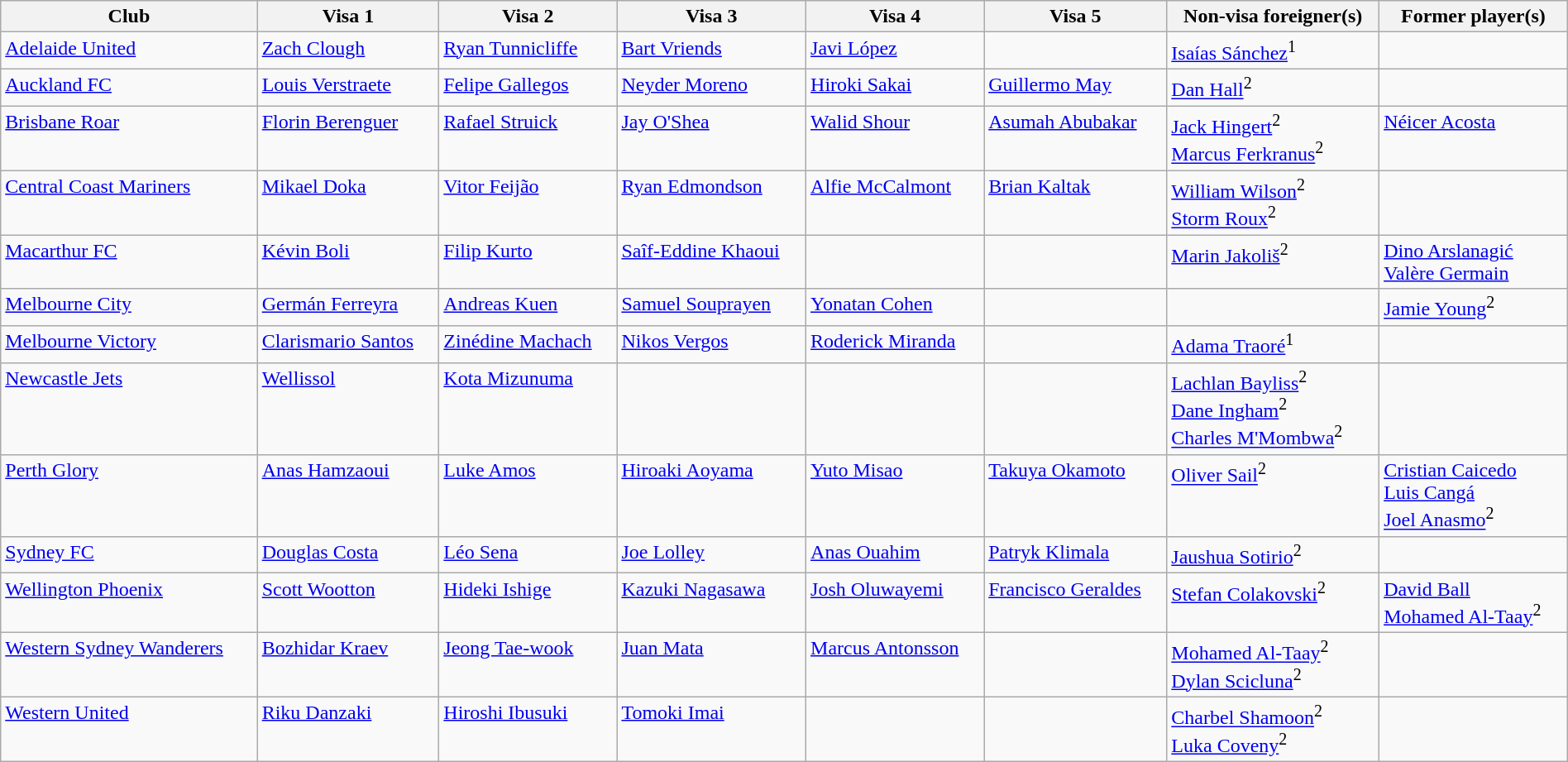<table class="wikitable" style="width:100%">
<tr>
<th>Club</th>
<th>Visa 1</th>
<th>Visa 2</th>
<th>Visa 3</th>
<th>Visa 4</th>
<th>Visa 5</th>
<th>Non-visa foreigner(s)</th>
<th>Former player(s)</th>
</tr>
<tr style="vertical-align:top;">
<td><a href='#'>Adelaide United</a></td>
<td> <a href='#'>Zach Clough</a></td>
<td> <a href='#'>Ryan Tunnicliffe</a></td>
<td> <a href='#'>Bart Vriends</a></td>
<td> <a href='#'>Javi López</a></td>
<td></td>
<td> <a href='#'>Isaías Sánchez</a><sup>1</sup></td>
<td></td>
</tr>
<tr style="vertical-align:top;">
<td><a href='#'>Auckland FC</a></td>
<td> <a href='#'>Louis Verstraete</a></td>
<td> <a href='#'>Felipe Gallegos</a></td>
<td> <a href='#'>Neyder Moreno</a></td>
<td> <a href='#'>Hiroki Sakai</a></td>
<td> <a href='#'>Guillermo May</a></td>
<td> <a href='#'>Dan Hall</a><sup>2</sup></td>
<td></td>
</tr>
<tr style="vertical-align:top;">
<td><a href='#'>Brisbane Roar</a></td>
<td> <a href='#'>Florin Berenguer</a></td>
<td> <a href='#'>Rafael Struick</a></td>
<td> <a href='#'>Jay O'Shea</a></td>
<td> <a href='#'>Walid Shour</a></td>
<td> <a href='#'>Asumah Abubakar</a></td>
<td> <a href='#'>Jack Hingert</a><sup>2</sup><br> <a href='#'>Marcus Ferkranus</a><sup>2</sup></td>
<td> <a href='#'>Néicer Acosta</a></td>
</tr>
<tr style="vertical-align:top;">
<td><a href='#'>Central Coast Mariners</a></td>
<td> <a href='#'>Mikael Doka</a></td>
<td> <a href='#'>Vitor Feijão</a></td>
<td> <a href='#'>Ryan Edmondson</a></td>
<td> <a href='#'>Alfie McCalmont</a></td>
<td> <a href='#'>Brian Kaltak</a></td>
<td> <a href='#'>William Wilson</a><sup>2</sup><br> <a href='#'>Storm Roux</a><sup>2</sup></td>
<td></td>
</tr>
<tr style="vertical-align:top;">
<td><a href='#'>Macarthur FC</a></td>
<td> <a href='#'>Kévin Boli</a></td>
<td> <a href='#'>Filip Kurto</a></td>
<td> <a href='#'>Saîf-Eddine Khaoui</a></td>
<td></td>
<td></td>
<td> <a href='#'>Marin Jakoliš</a><sup>2</sup></td>
<td> <a href='#'>Dino Arslanagić</a><br> <a href='#'>Valère Germain</a></td>
</tr>
<tr style="vertical-align:top;">
<td><a href='#'>Melbourne City</a></td>
<td> <a href='#'>Germán Ferreyra</a></td>
<td> <a href='#'>Andreas Kuen</a></td>
<td> <a href='#'>Samuel Souprayen</a></td>
<td> <a href='#'>Yonatan Cohen</a></td>
<td></td>
<td></td>
<td> <a href='#'>Jamie Young</a><sup>2</sup></td>
</tr>
<tr style="vertical-align:top;">
<td><a href='#'>Melbourne Victory</a></td>
<td> <a href='#'>Clarismario Santos</a></td>
<td> <a href='#'>Zinédine Machach</a></td>
<td> <a href='#'>Nikos Vergos</a></td>
<td> <a href='#'>Roderick Miranda</a></td>
<td></td>
<td> <a href='#'>Adama Traoré</a><sup>1</sup></td>
<td></td>
</tr>
<tr style="vertical-align:top;">
<td><a href='#'>Newcastle Jets</a></td>
<td> <a href='#'>Wellissol</a></td>
<td> <a href='#'>Kota Mizunuma</a></td>
<td></td>
<td></td>
<td></td>
<td> <a href='#'>Lachlan Bayliss</a><sup>2</sup><br> <a href='#'>Dane Ingham</a><sup>2</sup><br> <a href='#'>Charles M'Mombwa</a><sup>2</sup></td>
<td></td>
</tr>
<tr style="vertical-align:top;">
<td><a href='#'>Perth Glory</a></td>
<td> <a href='#'>Anas Hamzaoui</a></td>
<td> <a href='#'>Luke Amos</a></td>
<td> <a href='#'>Hiroaki Aoyama</a></td>
<td> <a href='#'>Yuto Misao</a></td>
<td> <a href='#'>Takuya Okamoto</a></td>
<td> <a href='#'>Oliver Sail</a><sup>2</sup></td>
<td> <a href='#'>Cristian Caicedo</a><br> <a href='#'>Luis Cangá</a><br> <a href='#'>Joel Anasmo</a><sup>2</sup></td>
</tr>
<tr style="vertical-align:top;">
<td><a href='#'>Sydney FC</a></td>
<td> <a href='#'>Douglas Costa</a></td>
<td> <a href='#'>Léo Sena</a></td>
<td> <a href='#'>Joe Lolley</a></td>
<td> <a href='#'>Anas Ouahim</a></td>
<td> <a href='#'>Patryk Klimala</a></td>
<td> <a href='#'>Jaushua Sotirio</a><sup>2</sup></td>
<td></td>
</tr>
<tr style="vertical-align:top;">
<td><a href='#'>Wellington Phoenix</a></td>
<td> <a href='#'>Scott Wootton</a></td>
<td> <a href='#'>Hideki Ishige</a></td>
<td> <a href='#'>Kazuki Nagasawa</a></td>
<td> <a href='#'>Josh Oluwayemi</a></td>
<td> <a href='#'>Francisco Geraldes</a></td>
<td> <a href='#'>Stefan Colakovski</a><sup>2</sup></td>
<td> <a href='#'>David Ball</a><br> <a href='#'>Mohamed Al-Taay</a><sup>2</sup></td>
</tr>
<tr style="vertical-align:top;">
<td><a href='#'>Western Sydney Wanderers</a></td>
<td> <a href='#'>Bozhidar Kraev</a></td>
<td> <a href='#'>Jeong Tae-wook</a></td>
<td> <a href='#'>Juan Mata</a></td>
<td> <a href='#'>Marcus Antonsson</a></td>
<td></td>
<td> <a href='#'>Mohamed Al-Taay</a><sup>2</sup><br> <a href='#'>Dylan Scicluna</a><sup>2</sup></td>
<td></td>
</tr>
<tr style="vertical-align:top;">
<td><a href='#'>Western United</a></td>
<td> <a href='#'>Riku Danzaki</a></td>
<td> <a href='#'>Hiroshi Ibusuki</a></td>
<td> <a href='#'>Tomoki Imai</a></td>
<td></td>
<td></td>
<td> <a href='#'>Charbel Shamoon</a><sup>2</sup><br> <a href='#'>Luka Coveny</a><sup>2</sup></td>
<td></td>
</tr>
</table>
